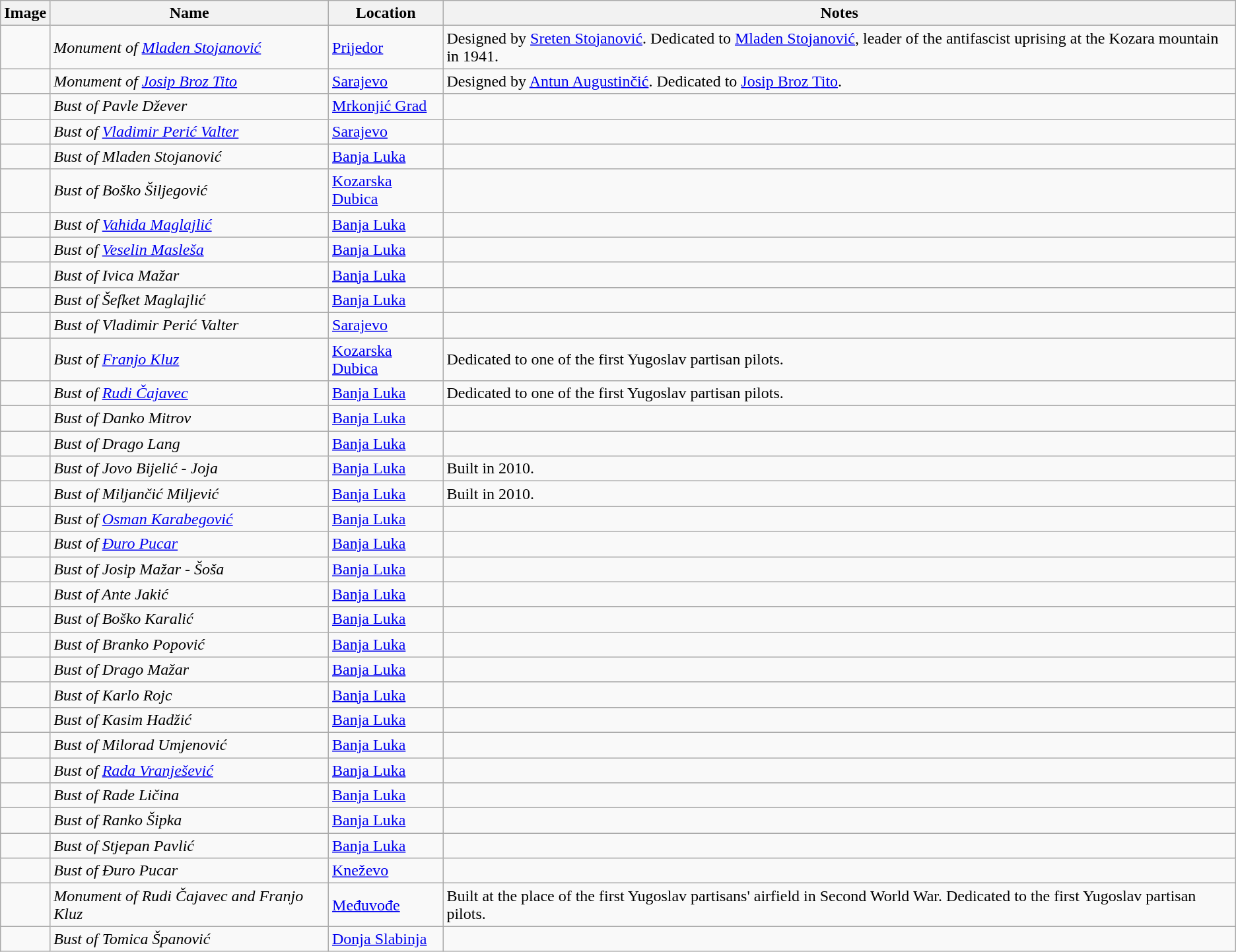<table class="wikitable">
<tr>
<th><strong>Image</strong></th>
<th><strong>Name</strong></th>
<th><strong>Location</strong></th>
<th><strong>Notes</strong></th>
</tr>
<tr>
<td></td>
<td><em>Monument of <a href='#'>Mladen Stojanović</a></em></td>
<td><a href='#'>Prijedor</a></td>
<td>Designed by <a href='#'>Sreten Stojanović</a>. Dedicated to <a href='#'>Mladen Stojanović</a>, leader of the antifascist uprising at the Kozara mountain in 1941.</td>
</tr>
<tr>
<td></td>
<td><em>Monument of <a href='#'>Josip Broz Tito</a></em></td>
<td><a href='#'>Sarajevo</a></td>
<td>Designed by <a href='#'>Antun Augustinčić</a>. Dedicated to <a href='#'>Josip Broz Tito</a>.</td>
</tr>
<tr>
<td></td>
<td><em>Bust of Pavle Džever</em></td>
<td><a href='#'>Mrkonjić Grad</a></td>
<td></td>
</tr>
<tr>
<td></td>
<td><em>Bust of <a href='#'>Vladimir Perić Valter</a></em></td>
<td><a href='#'>Sarajevo</a></td>
<td></td>
</tr>
<tr>
<td></td>
<td><em>Bust of Mladen Stojanović</em></td>
<td><a href='#'>Banja Luka</a></td>
<td></td>
</tr>
<tr>
<td></td>
<td><em>Bust of Boško Šiljegović</em></td>
<td><a href='#'>Kozarska Dubica</a></td>
<td></td>
</tr>
<tr>
<td></td>
<td><em>Bust of <a href='#'>Vahida Maglajlić</a></em></td>
<td><a href='#'>Banja Luka</a></td>
<td></td>
</tr>
<tr>
<td></td>
<td><em>Bust of <a href='#'>Veselin Masleša</a></em></td>
<td><a href='#'>Banja Luka</a></td>
<td></td>
</tr>
<tr>
<td></td>
<td><em>Bust of Ivica Mažar</em></td>
<td><a href='#'>Banja Luka</a></td>
<td></td>
</tr>
<tr>
<td></td>
<td><em>Bust of Šefket Maglajlić</em></td>
<td><a href='#'>Banja Luka</a></td>
<td></td>
</tr>
<tr>
<td></td>
<td><em>Bust of Vladimir Perić Valter</em></td>
<td><a href='#'>Sarajevo</a></td>
<td></td>
</tr>
<tr>
<td></td>
<td><em>Bust of <a href='#'>Franjo Kluz</a></em></td>
<td><a href='#'>Kozarska Dubica</a></td>
<td>Dedicated to one of the first Yugoslav partisan pilots.</td>
</tr>
<tr>
<td></td>
<td><em>Bust of <a href='#'>Rudi Čajavec</a></em></td>
<td><a href='#'>Banja Luka</a></td>
<td>Dedicated to one of the first Yugoslav partisan pilots.</td>
</tr>
<tr>
<td></td>
<td><em>Bust of Danko Mitrov</em></td>
<td><a href='#'>Banja Luka</a></td>
<td></td>
</tr>
<tr>
<td></td>
<td><em>Bust of Drago Lang</em></td>
<td><a href='#'>Banja Luka</a></td>
<td></td>
</tr>
<tr>
<td></td>
<td><em>Bust of Jovo Bijelić - Joja</em></td>
<td><a href='#'>Banja Luka</a></td>
<td>Built in 2010.</td>
</tr>
<tr>
<td></td>
<td><em>Bust of Miljančić Miljević</em></td>
<td><a href='#'>Banja Luka</a></td>
<td>Built in 2010.</td>
</tr>
<tr>
<td></td>
<td><em>Bust of <a href='#'>Osman Karabegović</a></em></td>
<td><a href='#'>Banja Luka</a></td>
<td></td>
</tr>
<tr>
<td></td>
<td><em>Bust of <a href='#'>Đuro Pucar</a></em></td>
<td><a href='#'>Banja Luka</a></td>
<td></td>
</tr>
<tr>
<td></td>
<td><em>Bust of Josip Mažar - Šoša</em></td>
<td><a href='#'>Banja Luka</a></td>
<td></td>
</tr>
<tr>
<td></td>
<td><em>Bust of Ante Jakić</em></td>
<td><a href='#'>Banja Luka</a></td>
<td></td>
</tr>
<tr>
<td></td>
<td><em>Bust of Boško Karalić</em></td>
<td><a href='#'>Banja Luka</a></td>
<td></td>
</tr>
<tr>
<td></td>
<td><em>Bust of Branko Popović</em></td>
<td><a href='#'>Banja Luka</a></td>
<td></td>
</tr>
<tr>
<td></td>
<td><em>Bust of Drago Mažar</em></td>
<td><a href='#'>Banja Luka</a></td>
<td></td>
</tr>
<tr>
<td></td>
<td><em>Bust of Karlo Rojc</em></td>
<td><a href='#'>Banja Luka</a></td>
<td></td>
</tr>
<tr>
<td></td>
<td><em>Bust of Kasim Hadžić</em></td>
<td><a href='#'>Banja Luka</a></td>
<td></td>
</tr>
<tr>
<td></td>
<td><em>Bust of Milorad Umjenović</em></td>
<td><a href='#'>Banja Luka</a></td>
<td></td>
</tr>
<tr>
<td></td>
<td><em>Bust of <a href='#'>Rada Vranješević</a></em></td>
<td><a href='#'>Banja Luka</a></td>
<td></td>
</tr>
<tr>
<td></td>
<td><em>Bust of Rade Ličina</em></td>
<td><a href='#'>Banja Luka</a></td>
<td></td>
</tr>
<tr>
<td></td>
<td><em>Bust of Ranko Šipka</em></td>
<td><a href='#'>Banja Luka</a></td>
<td></td>
</tr>
<tr>
<td></td>
<td><em>Bust of Stjepan Pavlić</em></td>
<td><a href='#'>Banja Luka</a></td>
<td></td>
</tr>
<tr>
<td></td>
<td><em>Bust of Đuro Pucar</em></td>
<td><a href='#'>Kneževo</a></td>
<td></td>
</tr>
<tr>
<td></td>
<td><em>Monument of Rudi Čajavec and Franjo Kluz</em></td>
<td><a href='#'>Međuvođe</a></td>
<td>Built at the place of the first Yugoslav partisans' airfield in Second World War. Dedicated to the first Yugoslav partisan pilots.</td>
</tr>
<tr>
<td></td>
<td><em>Bust of Tomica Španović</em></td>
<td><a href='#'>Donja Slabinja</a></td>
<td></td>
</tr>
</table>
